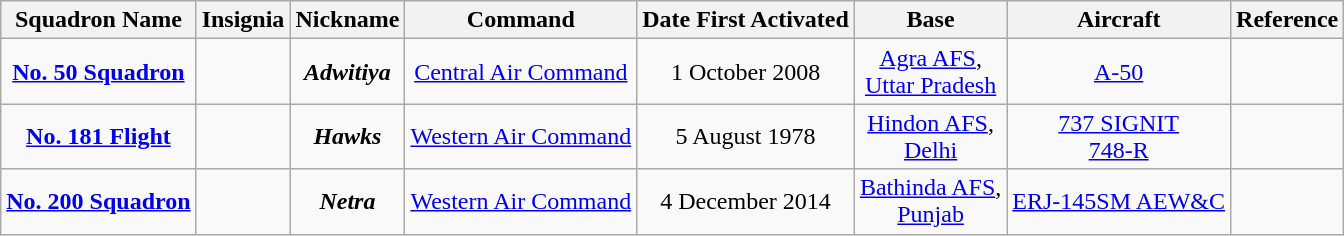<table class="wikitable sortable" style="text-align:center;"style="font-size: 85%">
<tr>
<th>Squadron Name</th>
<th>Insignia</th>
<th>Nickname</th>
<th>Command</th>
<th>Date First Activated</th>
<th>Base</th>
<th>Aircraft</th>
<th>Reference</th>
</tr>
<tr>
<td><strong><a href='#'>No. 50 Squadron</a></strong></td>
<td></td>
<td><strong><em>Adwitiya</em></strong></td>
<td><a href='#'>Central Air Command</a></td>
<td>1 October 2008</td>
<td><a href='#'>Agra AFS</a>, <br><a href='#'>Uttar Pradesh</a></td>
<td><a href='#'>A-50</a></td>
<td></td>
</tr>
<tr>
<td><strong><a href='#'>No. 181 Flight</a></strong></td>
<td></td>
<td><strong><em>Hawks</em></strong></td>
<td><a href='#'>Western Air Command</a></td>
<td>5 August 1978</td>
<td><a href='#'>Hindon AFS</a>, <br><a href='#'>Delhi</a></td>
<td><a href='#'>737 SIGNIT</a> <br> <a href='#'>748-R</a></td>
<td></td>
</tr>
<tr>
<td><strong><a href='#'>No. 200 Squadron</a></strong></td>
<td></td>
<td><strong><em>Netra</em></strong></td>
<td><a href='#'>Western Air Command</a></td>
<td>4 December 2014</td>
<td><a href='#'>Bathinda AFS</a>, <br><a href='#'>Punjab</a></td>
<td><a href='#'>ERJ-145SM AEW&C</a></td>
<td></td>
</tr>
</table>
